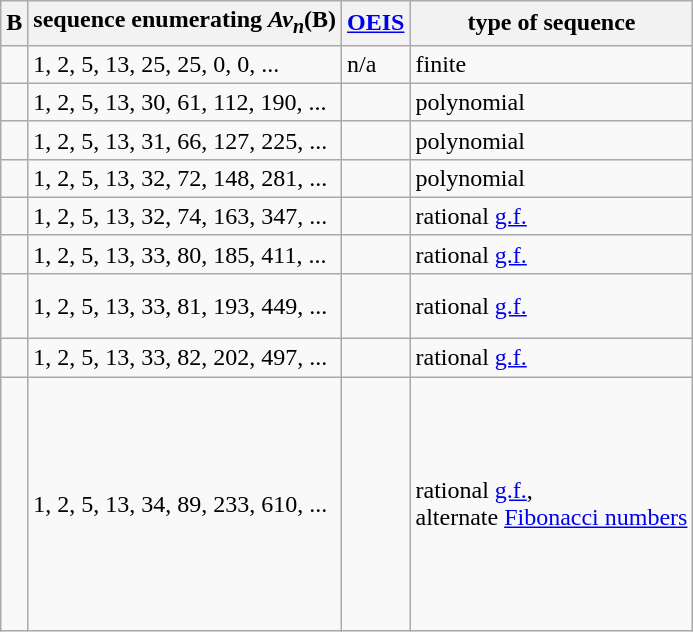<table class="wikitable" style="text-align:left;" border="1" cell-padding="2">
<tr>
<th>B</th>
<th>sequence enumerating <em>Av<sub>n</sub></em>(B)</th>
<th><a href='#'>OEIS</a></th>
<th>type of sequence</th>
</tr>
<tr>
<td></td>
<td>1, 2, 5, 13, 25, 25, 0, 0, ...</td>
<td>n/a</td>
<td>finite</td>
</tr>
<tr>
<td></td>
<td>1, 2, 5, 13, 30, 61, 112, 190, ...</td>
<td></td>
<td>polynomial</td>
</tr>
<tr>
<td></td>
<td>1, 2, 5, 13, 31, 66, 127, 225, ...</td>
<td></td>
<td>polynomial</td>
</tr>
<tr>
<td></td>
<td>1, 2, 5, 13, 32, 72, 148, 281, ...</td>
<td></td>
<td>polynomial</td>
</tr>
<tr>
<td></td>
<td>1, 2, 5, 13, 32, 74, 163, 347, ...</td>
<td></td>
<td>rational <a href='#'>g.f.</a></td>
</tr>
<tr>
<td></td>
<td>1, 2, 5, 13, 33, 80, 185, 411, ...</td>
<td></td>
<td>rational <a href='#'>g.f.</a></td>
</tr>
<tr>
<td><br> <br>
</td>
<td>1, 2, 5, 13, 33, 81, 193, 449, ...</td>
<td></td>
<td>rational <a href='#'>g.f.</a></td>
</tr>
<tr>
<td></td>
<td>1, 2, 5, 13, 33, 82, 202, 497, ...</td>
<td></td>
<td>rational <a href='#'>g.f.</a></td>
</tr>
<tr>
<td><br> <br>
 <br>
 <br>
 <br>
 <br>
 <br>
 <br>
 <br>
</td>
<td>1, 2, 5, 13, 34, 89, 233, 610, ...</td>
<td></td>
<td>rational <a href='#'>g.f.</a>, <br> alternate <a href='#'>Fibonacci numbers</a></td>
</tr>
</table>
